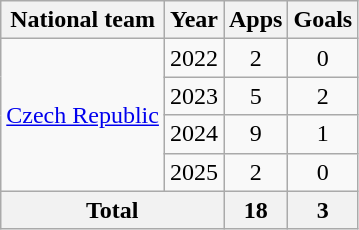<table class=wikitable style=text-align:center>
<tr>
<th>National team</th>
<th>Year</th>
<th>Apps</th>
<th>Goals</th>
</tr>
<tr>
<td rowspan="4"><a href='#'>Czech Republic</a></td>
<td>2022</td>
<td>2</td>
<td>0</td>
</tr>
<tr>
<td>2023</td>
<td>5</td>
<td>2</td>
</tr>
<tr>
<td>2024</td>
<td>9</td>
<td>1</td>
</tr>
<tr>
<td>2025</td>
<td>2</td>
<td>0</td>
</tr>
<tr>
<th colspan="2">Total</th>
<th>18</th>
<th>3</th>
</tr>
</table>
